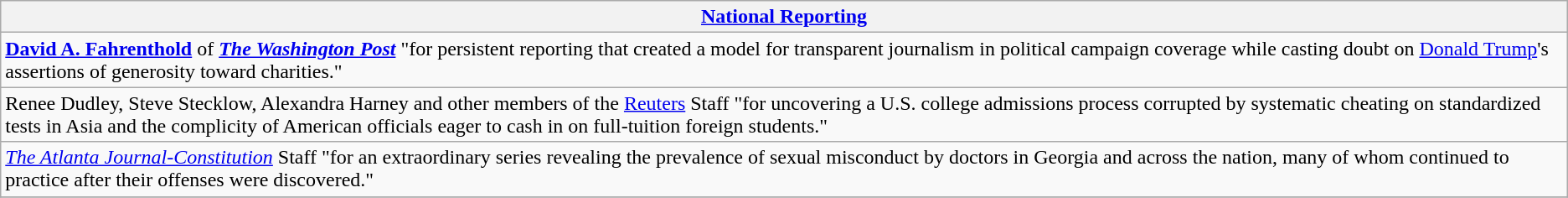<table class="wikitable" style="float:left; float:none;">
<tr>
<th><a href='#'>National Reporting</a></th>
</tr>
<tr>
<td><strong><a href='#'>David A. Fahrenthold</a></strong> of <strong><em><a href='#'>The Washington Post</a></em></strong> "for persistent reporting that created a model for transparent journalism in political campaign coverage while casting doubt on <a href='#'>Donald Trump</a>'s assertions of generosity toward charities."</td>
</tr>
<tr>
<td>Renee Dudley, Steve Stecklow, Alexandra Harney and other members of the <a href='#'>Reuters</a> Staff "for uncovering a U.S. college admissions process corrupted by systematic cheating on standardized tests in Asia and the complicity of American officials eager to cash in on full-tuition foreign students."</td>
</tr>
<tr>
<td><em><a href='#'>The Atlanta Journal-Constitution</a></em> Staff "for an extraordinary series revealing the prevalence of sexual misconduct by doctors in Georgia and across the nation, many of whom continued to practice after their offenses were discovered."</td>
</tr>
<tr>
</tr>
</table>
